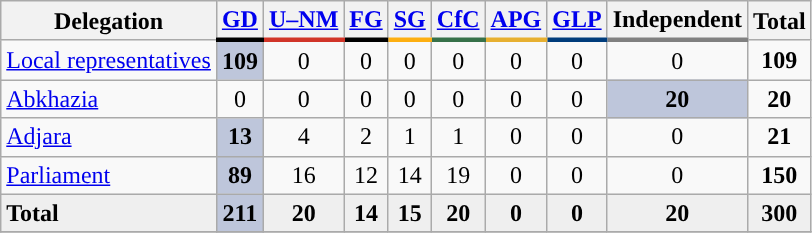<table class="wikitable sortable" style="text-align:center;">
<tr>
<th>Delegation</th>
<th style="border-bottom:3.5px solid "><a href='#'>GD</a></th>
<th style="border-bottom:3.5px solid #d13529"><a href='#'>U–NM</a></th>
<th style="border-bottom:3.5px solid "><a href='#'>FG</a></th>
<th style="border-bottom:3.5px solid #FDAF11"><a href='#'>SG</a></th>
<th style="border-bottom:3.5px solid #377149"><a href='#'>CfC</a></th>
<th style="border-bottom:3.5px solid #E7B031"><a href='#'>APG</a></th>
<th style="border-bottom:3.5px solid #003C7B"><a href='#'>GLP</a></th>
<th style="border-bottom:3.5px solid gray">Independent</th>
<th>Total</th>
</tr>
<tr>
<td style="text-align:left"><a href='#'>Local representatives</a></td>
<td style="background:#BEC6DB;"><strong>109</strong></td>
<td>0</td>
<td>0</td>
<td>0</td>
<td>0</td>
<td>0</td>
<td>0</td>
<td>0</td>
<td><strong>109</strong></td>
</tr>
<tr>
<td style="text-align:left"><a href='#'>Abkhazia</a></td>
<td>0</td>
<td>0</td>
<td>0</td>
<td>0</td>
<td>0</td>
<td>0</td>
<td>0</td>
<td style="background:#BEC6DB;"><strong>20</strong></td>
<td><strong>20</strong></td>
</tr>
<tr>
<td style="text-align:left"><a href='#'>Adjara</a></td>
<td style="background:#BEC6DB;"><strong>13</strong></td>
<td>4</td>
<td>2</td>
<td>1</td>
<td>1</td>
<td>0</td>
<td>0</td>
<td>0</td>
<td><strong>21</strong></td>
</tr>
<tr>
<td style="text-align:left"><a href='#'>Parliament</a></td>
<td style="background:#BEC6DB;"><strong>89</strong></td>
<td>16</td>
<td>12</td>
<td>14</td>
<td>19</td>
<td>0</td>
<td>0</td>
<td>0</td>
<td><strong>150</strong></td>
</tr>
<tr style="font-weight:bold; background:#EFEFEF;">
<td style="text-align:left">Total</td>
<td style="background:#BEC6DB;"><strong>211</strong></td>
<td>20</td>
<td>14</td>
<td>15</td>
<td>20</td>
<td>0</td>
<td>0</td>
<td>20</td>
<td><strong>300</strong></td>
</tr>
<tr>
</tr>
</table>
